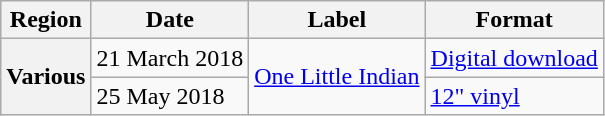<table class="wikitable sortable plainrowheaders">
<tr>
<th scope="col">Region</th>
<th scope="col">Date</th>
<th scope="col">Label</th>
<th scope="col">Format</th>
</tr>
<tr>
<th scope="row" rowspan="2">Various</th>
<td>21 March 2018</td>
<td rowspan="2"><a href='#'>One Little Indian</a></td>
<td><a href='#'>Digital download</a></td>
</tr>
<tr>
<td>25 May 2018</td>
<td><a href='#'>12" vinyl</a></td>
</tr>
</table>
